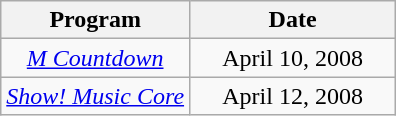<table class="wikitable" style="text-align:center">
<tr>
<th>Program</th>
<th width="130">Date</th>
</tr>
<tr>
<td><em><a href='#'>M Countdown</a></em></td>
<td>April 10, 2008</td>
</tr>
<tr>
<td><em><a href='#'>Show! Music Core</a></em></td>
<td>April 12, 2008</td>
</tr>
</table>
